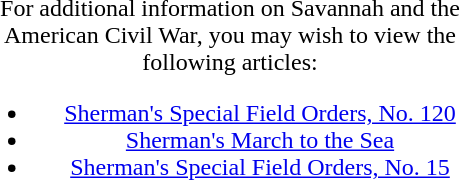<table class="toccolours collapsible autocollapse" cellspacing="3px" style="width: 22em; float: right; margin: 0 0 1em 1em; text-align:center;">
<tr>
<td>For additional information on Savannah and the American Civil War, you may wish to view the following articles:<br><ul><li><a href='#'>Sherman's Special Field Orders, No. 120</a></li><li><a href='#'>Sherman's March to the Sea</a></li><li><a href='#'>Sherman's Special Field Orders, No. 15</a></li></ul></td>
</tr>
</table>
